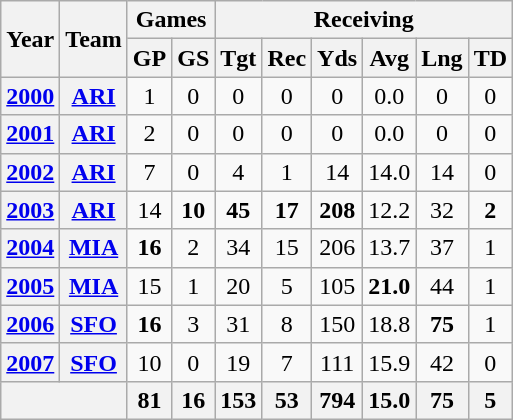<table class="wikitable" style="text-align:center">
<tr>
<th rowspan="2">Year</th>
<th rowspan="2">Team</th>
<th colspan="2">Games</th>
<th colspan="6">Receiving</th>
</tr>
<tr>
<th>GP</th>
<th>GS</th>
<th>Tgt</th>
<th>Rec</th>
<th>Yds</th>
<th>Avg</th>
<th>Lng</th>
<th>TD</th>
</tr>
<tr>
<th><a href='#'>2000</a></th>
<th><a href='#'>ARI</a></th>
<td>1</td>
<td>0</td>
<td>0</td>
<td>0</td>
<td>0</td>
<td>0.0</td>
<td>0</td>
<td>0</td>
</tr>
<tr>
<th><a href='#'>2001</a></th>
<th><a href='#'>ARI</a></th>
<td>2</td>
<td>0</td>
<td>0</td>
<td>0</td>
<td>0</td>
<td>0.0</td>
<td>0</td>
<td>0</td>
</tr>
<tr>
<th><a href='#'>2002</a></th>
<th><a href='#'>ARI</a></th>
<td>7</td>
<td>0</td>
<td>4</td>
<td>1</td>
<td>14</td>
<td>14.0</td>
<td>14</td>
<td>0</td>
</tr>
<tr>
<th><a href='#'>2003</a></th>
<th><a href='#'>ARI</a></th>
<td>14</td>
<td><strong>10</strong></td>
<td><strong>45</strong></td>
<td><strong>17</strong></td>
<td><strong>208</strong></td>
<td>12.2</td>
<td>32</td>
<td><strong>2</strong></td>
</tr>
<tr>
<th><a href='#'>2004</a></th>
<th><a href='#'>MIA</a></th>
<td><strong>16</strong></td>
<td>2</td>
<td>34</td>
<td>15</td>
<td>206</td>
<td>13.7</td>
<td>37</td>
<td>1</td>
</tr>
<tr>
<th><a href='#'>2005</a></th>
<th><a href='#'>MIA</a></th>
<td>15</td>
<td>1</td>
<td>20</td>
<td>5</td>
<td>105</td>
<td><strong>21.0</strong></td>
<td>44</td>
<td>1</td>
</tr>
<tr>
<th><a href='#'>2006</a></th>
<th><a href='#'>SFO</a></th>
<td><strong>16</strong></td>
<td>3</td>
<td>31</td>
<td>8</td>
<td>150</td>
<td>18.8</td>
<td><strong>75</strong></td>
<td>1</td>
</tr>
<tr>
<th><a href='#'>2007</a></th>
<th><a href='#'>SFO</a></th>
<td>10</td>
<td>0</td>
<td>19</td>
<td>7</td>
<td>111</td>
<td>15.9</td>
<td>42</td>
<td>0</td>
</tr>
<tr>
<th colspan="2"></th>
<th>81</th>
<th>16</th>
<th>153</th>
<th>53</th>
<th>794</th>
<th>15.0</th>
<th>75</th>
<th>5</th>
</tr>
</table>
